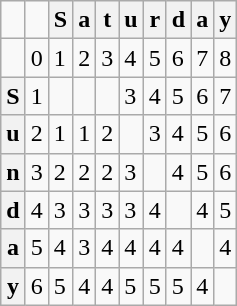<table class="wikitable">
<tr>
<td></td>
<td></td>
<th>S</th>
<th>a</th>
<th>t</th>
<th>u</th>
<th>r</th>
<th>d</th>
<th>a</th>
<th>y</th>
</tr>
<tr>
<td></td>
<td>0</td>
<td>1</td>
<td>2</td>
<td>3</td>
<td>4</td>
<td>5</td>
<td>6</td>
<td>7</td>
<td>8</td>
</tr>
<tr>
<th>S</th>
<td>1</td>
<td></td>
<td></td>
<td></td>
<td>3</td>
<td>4</td>
<td>5</td>
<td>6</td>
<td>7</td>
</tr>
<tr>
<th>u</th>
<td>2</td>
<td>1</td>
<td>1</td>
<td>2</td>
<td></td>
<td>3</td>
<td>4</td>
<td>5</td>
<td>6</td>
</tr>
<tr>
<th>n</th>
<td>3</td>
<td>2</td>
<td>2</td>
<td>2</td>
<td>3</td>
<td></td>
<td>4</td>
<td>5</td>
<td>6</td>
</tr>
<tr>
<th>d</th>
<td>4</td>
<td>3</td>
<td>3</td>
<td>3</td>
<td>3</td>
<td>4</td>
<td></td>
<td>4</td>
<td>5</td>
</tr>
<tr>
<th>a</th>
<td>5</td>
<td>4</td>
<td>3</td>
<td>4</td>
<td>4</td>
<td>4</td>
<td>4</td>
<td></td>
<td>4</td>
</tr>
<tr>
<th>y</th>
<td>6</td>
<td>5</td>
<td>4</td>
<td>4</td>
<td>5</td>
<td>5</td>
<td>5</td>
<td>4</td>
<td></td>
</tr>
</table>
